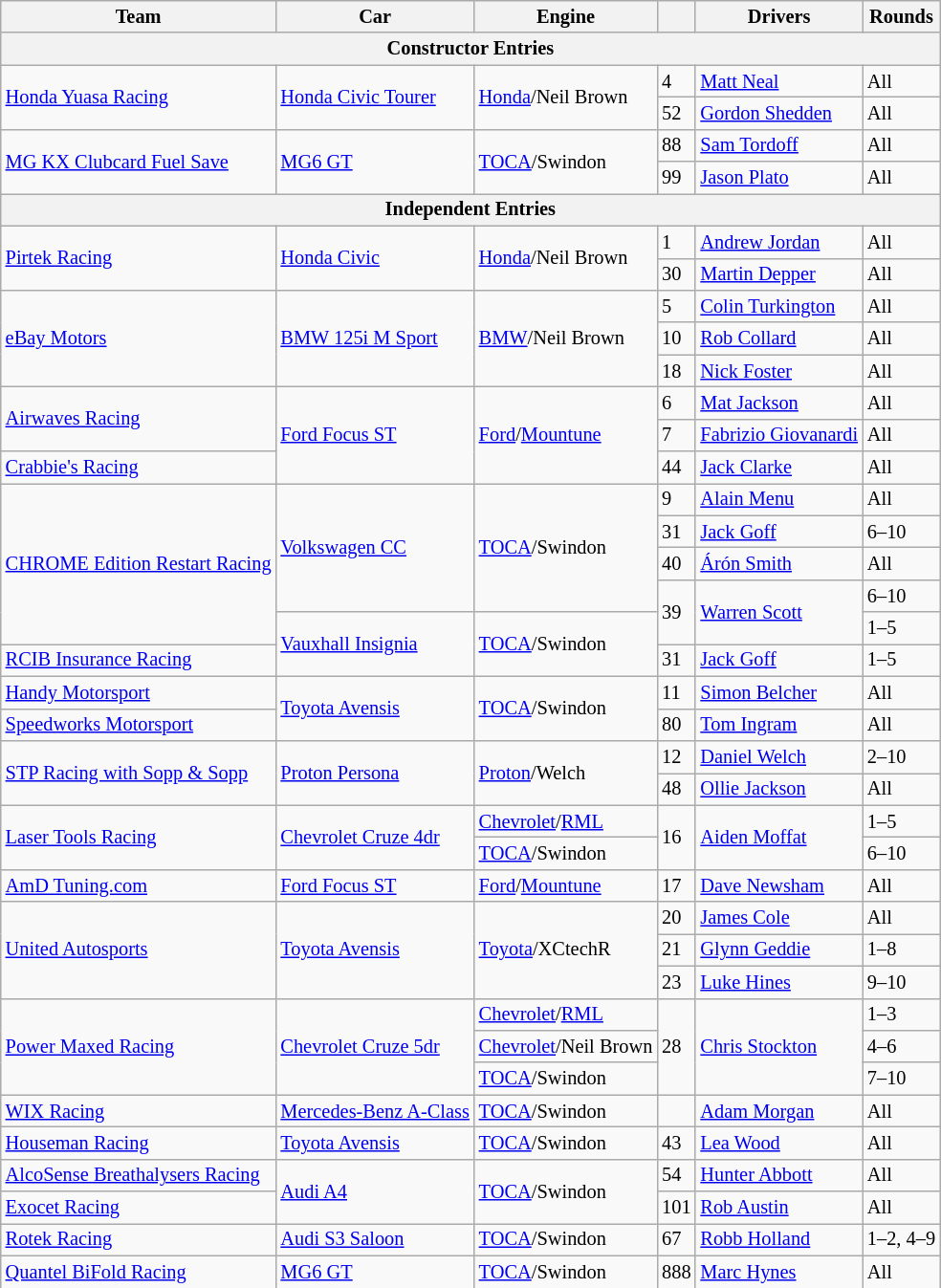<table class="wikitable" style="font-size: 85%">
<tr>
<th>Team</th>
<th>Car</th>
<th>Engine</th>
<th></th>
<th>Drivers</th>
<th>Rounds</th>
</tr>
<tr>
<th colspan=6>Constructor Entries</th>
</tr>
<tr>
<td rowspan=2> <a href='#'>Honda Yuasa Racing</a></td>
<td rowspan=2><a href='#'>Honda Civic Tourer</a></td>
<td rowspan=2><a href='#'>Honda</a>/Neil Brown</td>
<td>4</td>
<td> <a href='#'>Matt Neal</a></td>
<td>All</td>
</tr>
<tr>
<td>52</td>
<td> <a href='#'>Gordon Shedden</a></td>
<td>All</td>
</tr>
<tr>
<td rowspan=2> <a href='#'>MG KX Clubcard Fuel Save</a></td>
<td rowspan=2><a href='#'>MG6 GT</a></td>
<td rowspan=2><a href='#'>TOCA</a>/Swindon</td>
<td>88</td>
<td> <a href='#'>Sam Tordoff</a></td>
<td>All</td>
</tr>
<tr>
<td>99</td>
<td> <a href='#'>Jason Plato</a></td>
<td>All</td>
</tr>
<tr>
<th colspan=6>Independent Entries</th>
</tr>
<tr>
<td rowspan=2> <a href='#'>Pirtek Racing</a></td>
<td rowspan=2><a href='#'>Honda Civic</a></td>
<td rowspan=2><a href='#'>Honda</a>/Neil Brown</td>
<td>1</td>
<td> <a href='#'>Andrew Jordan</a></td>
<td>All</td>
</tr>
<tr>
<td>30</td>
<td> <a href='#'>Martin Depper</a></td>
<td>All</td>
</tr>
<tr>
<td rowspan=3> <a href='#'>eBay Motors</a></td>
<td rowspan=3><a href='#'>BMW 125i M Sport</a></td>
<td rowspan=3><a href='#'>BMW</a>/Neil Brown</td>
<td>5</td>
<td> <a href='#'>Colin Turkington</a></td>
<td>All</td>
</tr>
<tr>
<td>10</td>
<td> <a href='#'>Rob Collard</a></td>
<td>All</td>
</tr>
<tr>
<td>18</td>
<td> <a href='#'>Nick Foster</a></td>
<td>All</td>
</tr>
<tr>
<td rowspan=2> <a href='#'>Airwaves Racing</a></td>
<td rowspan=3><a href='#'>Ford Focus ST</a></td>
<td rowspan=3><a href='#'>Ford</a>/<a href='#'>Mountune</a></td>
<td>6</td>
<td> <a href='#'>Mat Jackson</a></td>
<td>All</td>
</tr>
<tr>
<td>7</td>
<td nowrap> <a href='#'>Fabrizio Giovanardi</a></td>
<td>All</td>
</tr>
<tr>
<td> <a href='#'>Crabbie's Racing</a></td>
<td>44</td>
<td> <a href='#'>Jack Clarke</a></td>
<td>All</td>
</tr>
<tr>
<td rowspan=5 nowrap> <a href='#'>CHROME Edition Restart Racing</a></td>
<td rowspan=4><a href='#'>Volkswagen CC</a></td>
<td rowspan=4><a href='#'>TOCA</a>/Swindon</td>
<td>9</td>
<td> <a href='#'>Alain Menu</a></td>
<td>All</td>
</tr>
<tr>
<td>31</td>
<td> <a href='#'>Jack Goff</a></td>
<td>6–10</td>
</tr>
<tr>
<td>40</td>
<td> <a href='#'>Árón Smith</a></td>
<td>All</td>
</tr>
<tr>
<td rowspan=2>39</td>
<td rowspan=2> <a href='#'>Warren Scott</a></td>
<td>6–10</td>
</tr>
<tr>
<td rowspan=2><a href='#'>Vauxhall Insignia</a></td>
<td rowspan=2><a href='#'>TOCA</a>/Swindon</td>
<td>1–5</td>
</tr>
<tr>
<td> <a href='#'>RCIB Insurance Racing</a></td>
<td>31</td>
<td> <a href='#'>Jack Goff</a></td>
<td>1–5</td>
</tr>
<tr>
<td> <a href='#'>Handy Motorsport</a></td>
<td rowspan=2><a href='#'>Toyota Avensis</a></td>
<td rowspan=2><a href='#'>TOCA</a>/Swindon</td>
<td>11</td>
<td> <a href='#'>Simon Belcher</a></td>
<td>All</td>
</tr>
<tr>
<td> <a href='#'>Speedworks Motorsport</a></td>
<td>80</td>
<td> <a href='#'>Tom Ingram</a></td>
<td>All</td>
</tr>
<tr>
<td rowspan=2> <a href='#'>STP Racing with Sopp & Sopp</a></td>
<td rowspan=2><a href='#'>Proton Persona</a></td>
<td rowspan=2><a href='#'>Proton</a>/Welch</td>
<td>12</td>
<td> <a href='#'>Daniel Welch</a></td>
<td>2–10</td>
</tr>
<tr>
<td>48</td>
<td> <a href='#'>Ollie Jackson</a></td>
<td>All</td>
</tr>
<tr>
<td rowspan=2> <a href='#'>Laser Tools Racing</a></td>
<td rowspan=2 nowrap><a href='#'>Chevrolet Cruze 4dr</a></td>
<td nowrap><a href='#'>Chevrolet</a>/<a href='#'>RML</a></td>
<td rowspan=2>16</td>
<td rowspan=2> <a href='#'>Aiden Moffat</a></td>
<td>1–5</td>
</tr>
<tr>
<td><a href='#'>TOCA</a>/Swindon</td>
<td>6–10</td>
</tr>
<tr>
<td> <a href='#'>AmD Tuning.com</a></td>
<td><a href='#'>Ford Focus ST</a></td>
<td><a href='#'>Ford</a>/<a href='#'>Mountune</a></td>
<td>17</td>
<td> <a href='#'>Dave Newsham</a></td>
<td>All</td>
</tr>
<tr>
<td rowspan=3> <a href='#'>United Autosports</a></td>
<td rowspan=3><a href='#'>Toyota Avensis</a></td>
<td rowspan=3><a href='#'>Toyota</a>/XCtechR</td>
<td>20</td>
<td> <a href='#'>James Cole</a></td>
<td>All</td>
</tr>
<tr>
<td>21</td>
<td> <a href='#'>Glynn Geddie</a></td>
<td>1–8</td>
</tr>
<tr>
<td>23</td>
<td> <a href='#'>Luke Hines</a></td>
<td>9–10</td>
</tr>
<tr>
<td rowspan=3> <a href='#'>Power Maxed Racing</a></td>
<td rowspan=3><a href='#'>Chevrolet Cruze 5dr</a></td>
<td><a href='#'>Chevrolet</a>/<a href='#'>RML</a></td>
<td rowspan=3>28</td>
<td rowspan=3> <a href='#'>Chris Stockton</a></td>
<td>1–3</td>
</tr>
<tr>
<td nowrap><a href='#'>Chevrolet</a>/Neil Brown</td>
<td>4–6</td>
</tr>
<tr>
<td><a href='#'>TOCA</a>/Swindon</td>
<td>7–10</td>
</tr>
<tr>
<td> <a href='#'>WIX Racing</a></td>
<td><a href='#'>Mercedes-Benz A-Class</a></td>
<td><a href='#'>TOCA</a>/Swindon</td>
<td></td>
<td> <a href='#'>Adam Morgan</a></td>
<td>All</td>
</tr>
<tr>
<td> <a href='#'>Houseman Racing</a></td>
<td><a href='#'>Toyota Avensis</a></td>
<td><a href='#'>TOCA</a>/Swindon</td>
<td>43</td>
<td> <a href='#'>Lea Wood</a></td>
<td>All</td>
</tr>
<tr>
<td> <a href='#'>AlcoSense Breathalysers Racing</a></td>
<td rowspan=2><a href='#'>Audi A4</a></td>
<td rowspan=2><a href='#'>TOCA</a>/Swindon</td>
<td>54</td>
<td> <a href='#'>Hunter Abbott</a></td>
<td>All</td>
</tr>
<tr>
<td> <a href='#'>Exocet Racing</a></td>
<td>101</td>
<td> <a href='#'>Rob Austin</a></td>
<td>All</td>
</tr>
<tr>
<td> <a href='#'>Rotek Racing</a></td>
<td><a href='#'>Audi S3 Saloon</a></td>
<td><a href='#'>TOCA</a>/Swindon</td>
<td>67</td>
<td nowrap> <a href='#'>Robb Holland</a></td>
<td>1–2, 4–9</td>
</tr>
<tr>
<td> <a href='#'>Quantel BiFold Racing</a></td>
<td><a href='#'>MG6 GT</a></td>
<td><a href='#'>TOCA</a>/Swindon</td>
<td>888</td>
<td> <a href='#'>Marc Hynes</a></td>
<td>All</td>
</tr>
<tr>
</tr>
</table>
